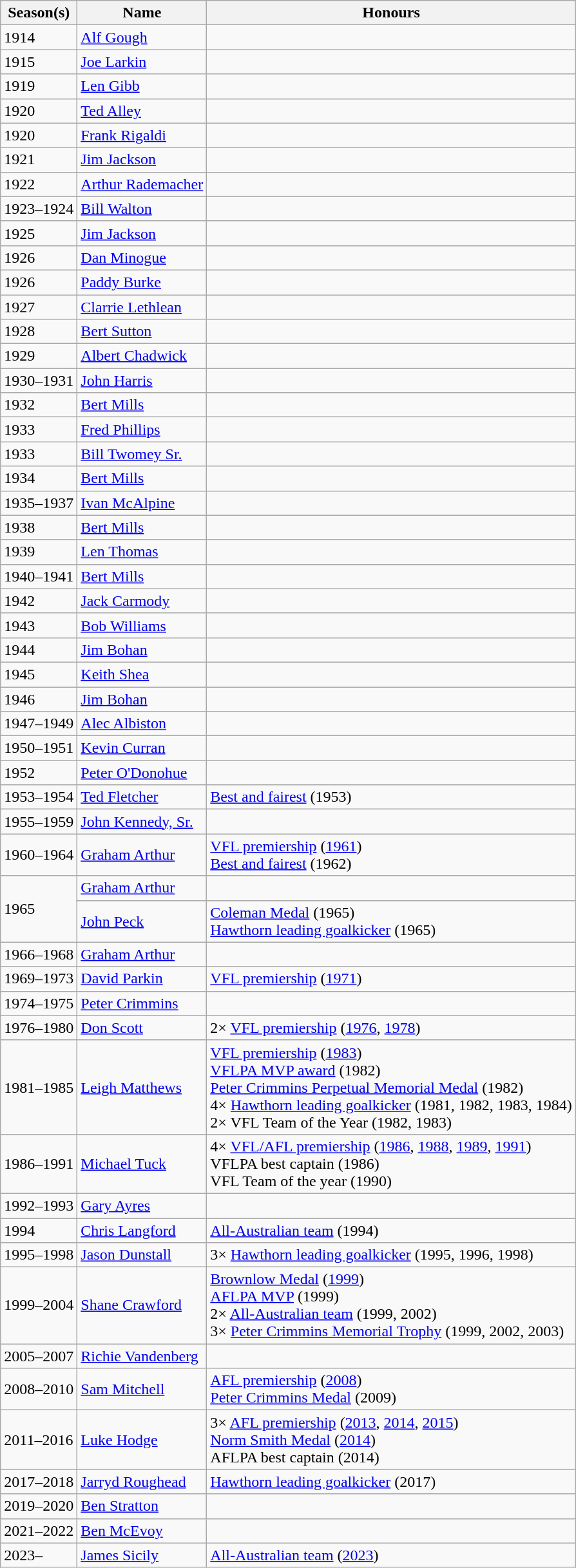<table class="wikitable">
<tr>
<th>Season(s)</th>
<th>Name</th>
<th>Honours</th>
</tr>
<tr>
<td>1914</td>
<td><a href='#'>Alf Gough</a></td>
<td></td>
</tr>
<tr>
<td>1915</td>
<td><a href='#'>Joe Larkin</a></td>
<td></td>
</tr>
<tr>
<td>1919</td>
<td><a href='#'>Len Gibb</a></td>
<td></td>
</tr>
<tr>
<td>1920</td>
<td><a href='#'>Ted Alley</a></td>
<td></td>
</tr>
<tr>
<td>1920</td>
<td><a href='#'>Frank Rigaldi</a></td>
<td></td>
</tr>
<tr>
<td>1921</td>
<td><a href='#'>Jim Jackson</a></td>
<td></td>
</tr>
<tr>
<td>1922</td>
<td><a href='#'>Arthur Rademacher</a></td>
<td></td>
</tr>
<tr>
<td>1923–1924</td>
<td><a href='#'>Bill Walton</a></td>
<td></td>
</tr>
<tr>
<td>1925</td>
<td><a href='#'>Jim Jackson</a></td>
<td></td>
</tr>
<tr>
<td>1926</td>
<td><a href='#'>Dan Minogue</a></td>
<td></td>
</tr>
<tr>
<td>1926</td>
<td><a href='#'>Paddy Burke</a></td>
<td></td>
</tr>
<tr>
<td>1927</td>
<td><a href='#'>Clarrie Lethlean</a></td>
<td></td>
</tr>
<tr>
<td>1928</td>
<td><a href='#'>Bert Sutton</a></td>
<td></td>
</tr>
<tr>
<td>1929</td>
<td><a href='#'>Albert Chadwick</a></td>
<td></td>
</tr>
<tr>
<td>1930–1931</td>
<td><a href='#'>John Harris</a></td>
<td></td>
</tr>
<tr>
<td>1932</td>
<td><a href='#'>Bert Mills</a></td>
<td></td>
</tr>
<tr>
<td>1933</td>
<td><a href='#'>Fred Phillips</a></td>
<td></td>
</tr>
<tr>
<td>1933</td>
<td><a href='#'>Bill Twomey Sr.</a></td>
<td></td>
</tr>
<tr>
<td>1934</td>
<td><a href='#'>Bert Mills</a></td>
<td></td>
</tr>
<tr>
<td>1935–1937</td>
<td><a href='#'>Ivan McAlpine</a></td>
<td></td>
</tr>
<tr>
<td>1938</td>
<td><a href='#'>Bert Mills</a></td>
<td></td>
</tr>
<tr>
<td>1939</td>
<td><a href='#'>Len Thomas</a></td>
<td></td>
</tr>
<tr>
<td>1940–1941</td>
<td><a href='#'>Bert Mills</a></td>
<td></td>
</tr>
<tr>
<td>1942</td>
<td><a href='#'>Jack Carmody</a></td>
<td></td>
</tr>
<tr>
<td>1943</td>
<td><a href='#'>Bob Williams</a></td>
<td></td>
</tr>
<tr>
<td>1944</td>
<td><a href='#'>Jim Bohan</a></td>
<td></td>
</tr>
<tr>
<td>1945</td>
<td><a href='#'>Keith Shea</a></td>
<td></td>
</tr>
<tr>
<td>1946</td>
<td><a href='#'>Jim Bohan</a></td>
<td></td>
</tr>
<tr>
<td>1947–1949</td>
<td><a href='#'>Alec Albiston</a></td>
<td></td>
</tr>
<tr>
<td>1950–1951</td>
<td><a href='#'>Kevin Curran</a></td>
<td></td>
</tr>
<tr>
<td>1952</td>
<td><a href='#'>Peter O'Donohue</a></td>
<td></td>
</tr>
<tr>
<td>1953–1954</td>
<td><a href='#'>Ted Fletcher</a></td>
<td><a href='#'>Best and fairest</a> (1953)</td>
</tr>
<tr>
<td>1955–1959</td>
<td><a href='#'>John Kennedy, Sr.</a></td>
<td></td>
</tr>
<tr>
<td>1960–1964</td>
<td><a href='#'>Graham Arthur</a></td>
<td><a href='#'>VFL premiership</a> (<a href='#'>1961</a>)<br><a href='#'>Best and fairest</a> (1962)</td>
</tr>
<tr>
<td rowspan=2>1965</td>
<td><a href='#'>Graham Arthur</a></td>
<td></td>
</tr>
<tr>
<td><a href='#'>John Peck</a></td>
<td><a href='#'>Coleman Medal</a> (1965)<br><a href='#'>Hawthorn leading goalkicker</a> (1965)</td>
</tr>
<tr>
<td>1966–1968</td>
<td><a href='#'>Graham Arthur</a></td>
<td></td>
</tr>
<tr>
<td>1969–1973</td>
<td><a href='#'>David Parkin</a></td>
<td><a href='#'>VFL premiership</a> (<a href='#'>1971</a>)</td>
</tr>
<tr>
<td>1974–1975</td>
<td><a href='#'>Peter Crimmins</a></td>
<td></td>
</tr>
<tr>
<td>1976–1980</td>
<td><a href='#'>Don Scott</a></td>
<td>2× <a href='#'>VFL premiership</a> (<a href='#'>1976</a>, <a href='#'>1978</a>)</td>
</tr>
<tr>
<td>1981–1985</td>
<td><a href='#'>Leigh Matthews</a></td>
<td><a href='#'>VFL premiership</a> (<a href='#'>1983</a>)<br><a href='#'>VFLPA MVP award</a> (1982)<br><a href='#'>Peter Crimmins Perpetual Memorial Medal</a> (1982)<br>4× <a href='#'>Hawthorn leading goalkicker</a> (1981, 1982, 1983, 1984)<br>2× VFL Team of the Year (1982, 1983)</td>
</tr>
<tr>
<td>1986–1991</td>
<td><a href='#'>Michael Tuck</a></td>
<td>4× <a href='#'>VFL/AFL premiership</a> (<a href='#'>1986</a>, <a href='#'>1988</a>, <a href='#'>1989</a>, <a href='#'>1991</a>)<br>VFLPA best captain (1986)<br>VFL Team of the year (1990)</td>
</tr>
<tr>
<td>1992–1993</td>
<td><a href='#'>Gary Ayres</a></td>
<td></td>
</tr>
<tr>
<td>1994</td>
<td><a href='#'>Chris Langford</a></td>
<td><a href='#'>All-Australian team</a> (1994)</td>
</tr>
<tr>
<td>1995–1998</td>
<td><a href='#'>Jason Dunstall</a></td>
<td>3× <a href='#'>Hawthorn leading goalkicker</a> (1995, 1996, 1998)</td>
</tr>
<tr>
<td>1999–2004</td>
<td><a href='#'>Shane Crawford</a></td>
<td><a href='#'>Brownlow Medal</a> (<a href='#'>1999</a>)<br><a href='#'>AFLPA MVP</a> (1999)<br>2× <a href='#'>All-Australian team</a> (1999, 2002)<br>3× <a href='#'>Peter Crimmins Memorial Trophy</a> (1999, 2002, 2003)</td>
</tr>
<tr>
<td>2005–2007</td>
<td><a href='#'>Richie Vandenberg</a></td>
<td></td>
</tr>
<tr>
<td>2008–2010</td>
<td><a href='#'>Sam Mitchell</a></td>
<td><a href='#'>AFL premiership</a> (<a href='#'>2008</a>)<br><a href='#'>Peter Crimmins Medal</a> (2009)</td>
</tr>
<tr>
<td>2011–2016</td>
<td><a href='#'>Luke Hodge</a></td>
<td>3× <a href='#'>AFL premiership</a> (<a href='#'>2013</a>, <a href='#'>2014</a>, <a href='#'>2015</a>)<br><a href='#'>Norm Smith Medal</a> (<a href='#'>2014</a>)<br>AFLPA best captain (2014)</td>
</tr>
<tr>
<td>2017–2018</td>
<td><a href='#'>Jarryd Roughead</a></td>
<td><a href='#'>Hawthorn leading goalkicker</a> (2017)</td>
</tr>
<tr>
<td>2019–2020</td>
<td><a href='#'>Ben Stratton</a></td>
<td></td>
</tr>
<tr>
<td>2021–2022</td>
<td><a href='#'>Ben McEvoy</a></td>
<td></td>
</tr>
<tr>
<td>2023–</td>
<td><a href='#'>James Sicily</a></td>
<td><a href='#'>All-Australian team</a> (<a href='#'>2023</a>)</td>
</tr>
</table>
